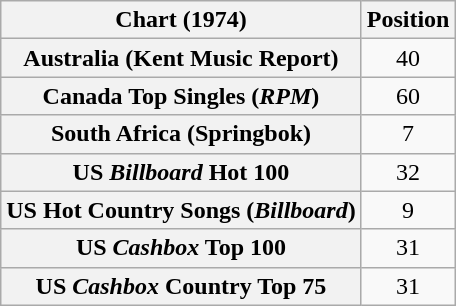<table class="wikitable sortable plainrowheaders" style="text-align:center">
<tr>
<th scope="col">Chart (1974)</th>
<th scope="col">Position</th>
</tr>
<tr>
<th scope="row">Australia (Kent Music Report)</th>
<td>40</td>
</tr>
<tr>
<th scope="row">Canada Top Singles (<em>RPM</em>)</th>
<td>60</td>
</tr>
<tr>
<th scope="row">South Africa (Springbok)</th>
<td>7</td>
</tr>
<tr>
<th scope="row">US <em>Billboard</em> Hot 100</th>
<td>32</td>
</tr>
<tr>
<th scope="row">US Hot Country Songs (<em>Billboard</em>)</th>
<td>9</td>
</tr>
<tr>
<th scope="row">US <em>Cashbox</em> Top 100</th>
<td>31</td>
</tr>
<tr>
<th scope="row">US <em>Cashbox</em> Country Top 75</th>
<td>31</td>
</tr>
</table>
